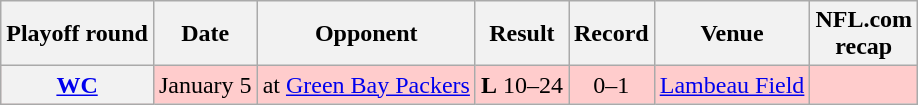<table class="wikitable" style="text-align:center">
<tr>
<th>Playoff round</th>
<th>Date</th>
<th>Opponent</th>
<th>Result</th>
<th>Record</th>
<th>Venue</th>
<th>NFL.com<br>recap</th>
</tr>
<tr style="background:#fcc">
<th><a href='#'>WC</a></th>
<td>January 5</td>
<td>at <a href='#'>Green Bay Packers</a></td>
<td><strong>L</strong> 10–24</td>
<td>0–1</td>
<td><a href='#'>Lambeau Field</a></td>
<td></td>
</tr>
</table>
